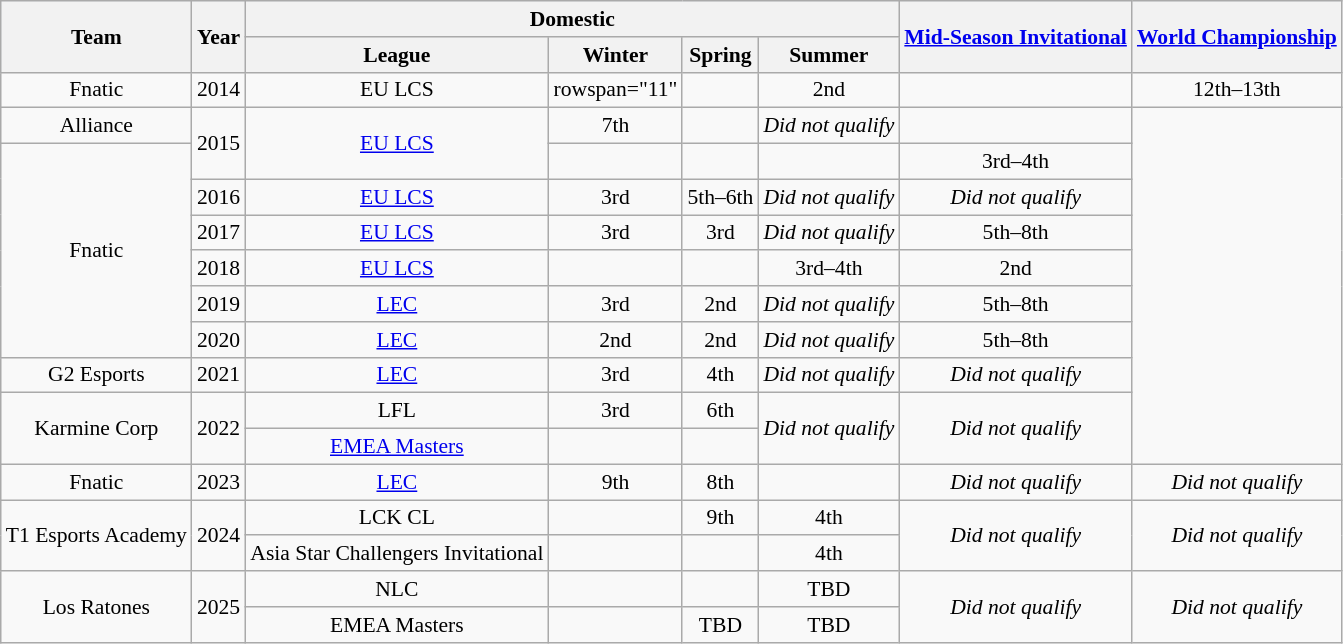<table class="wikitable" style="font-size:90%; text-align:center;">
<tr style="background:#f0f6ff;">
<th rowspan=2>Team</th>
<th rowspan=2>Year</th>
<th colspan=4>Domestic</th>
<th rowspan=2><a href='#'>Mid-Season Invitational</a></th>
<th rowspan=2><a href='#'>World Championship</a></th>
</tr>
<tr>
<th>League</th>
<th>Winter</th>
<th>Spring</th>
<th>Summer</th>
</tr>
<tr>
<td>Fnatic</td>
<td>2014</td>
<td>EU LCS</td>
<td>rowspan="11" </td>
<td></td>
<td>2nd</td>
<td></td>
<td>12th–13th</td>
</tr>
<tr>
<td>Alliance</td>
<td rowspan="2">2015</td>
<td rowspan="2"><a href='#'>EU LCS</a></td>
<td>7th</td>
<td></td>
<td><em>Did not qualify</em></td>
<td></td>
</tr>
<tr>
<td rowspan="6">Fnatic</td>
<td></td>
<td></td>
<td></td>
<td>3rd–4th</td>
</tr>
<tr>
<td>2016</td>
<td><a href='#'>EU LCS</a></td>
<td>3rd</td>
<td>5th–6th</td>
<td><em>Did not qualify</em></td>
<td><em>Did not qualify</em></td>
</tr>
<tr>
<td>2017</td>
<td><a href='#'>EU LCS</a></td>
<td>3rd</td>
<td>3rd</td>
<td><em>Did not qualify</em></td>
<td>5th–8th</td>
</tr>
<tr>
<td>2018</td>
<td><a href='#'>EU LCS</a></td>
<td></td>
<td></td>
<td>3rd–4th</td>
<td>2nd</td>
</tr>
<tr>
<td>2019</td>
<td><a href='#'>LEC</a></td>
<td>3rd</td>
<td>2nd</td>
<td><em>Did not qualify</em></td>
<td>5th–8th</td>
</tr>
<tr>
<td>2020</td>
<td><a href='#'>LEC</a></td>
<td>2nd</td>
<td>2nd</td>
<td><em>Did not qualify</em></td>
<td>5th–8th</td>
</tr>
<tr>
<td>G2 Esports</td>
<td>2021</td>
<td><a href='#'>LEC</a></td>
<td>3rd</td>
<td>4th</td>
<td><em>Did not qualify</em></td>
<td><em>Did not qualify</em></td>
</tr>
<tr>
<td rowspan="2">Karmine Corp</td>
<td rowspan="2">2022</td>
<td>LFL</td>
<td>3rd</td>
<td>6th</td>
<td rowspan="2"><em>Did not qualify</em></td>
<td rowspan="2"><em>Did not qualify</em></td>
</tr>
<tr>
<td><a href='#'>EMEA Masters</a></td>
<td></td>
<td></td>
</tr>
<tr>
<td>Fnatic</td>
<td>2023</td>
<td><a href='#'>LEC</a></td>
<td>9th</td>
<td>8th</td>
<td></td>
<td><em>Did not qualify</em></td>
<td><em>Did not qualify</em></td>
</tr>
<tr>
<td rowspan="2">T1 Esports Academy</td>
<td rowspan="2">2024</td>
<td>LCK CL</td>
<td></td>
<td>9th</td>
<td>4th</td>
<td rowspan="2"><em>Did not qualify</em></td>
<td rowspan="2"><em>Did not qualify</em></td>
</tr>
<tr>
<td>Asia Star Challengers Invitational</td>
<td></td>
<td></td>
<td>4th</td>
</tr>
<tr>
<td rowspan="2">Los Ratones</td>
<td rowspan="2">2025</td>
<td>NLC</td>
<td></td>
<td></td>
<td>TBD</td>
<td rowspan="2"><em>Did not qualify</em></td>
<td rowspan="2"><em>Did not qualify</em></td>
</tr>
<tr>
<td>EMEA Masters</td>
<td></td>
<td>TBD</td>
<td>TBD</td>
</tr>
</table>
